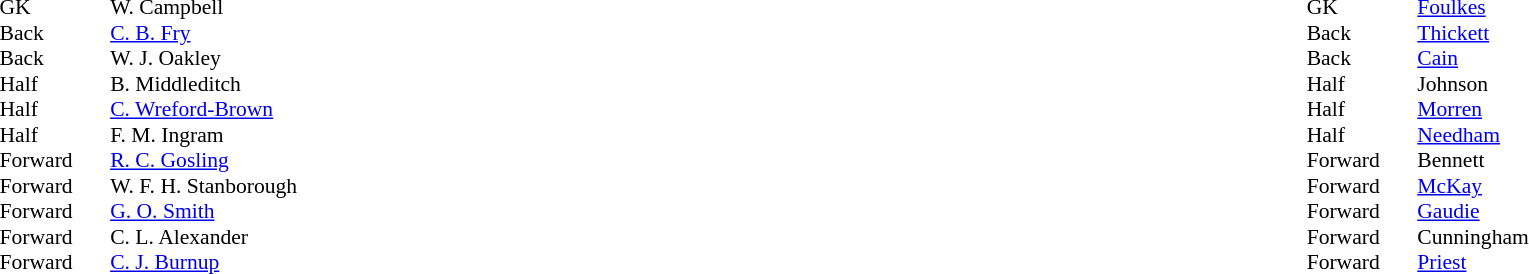<table width="100%">
<tr>
<td valign="top" width="50%"><br><table style="font-size: 90%" cellspacing="0" cellpadding="0">
<tr>
<td colspan="4"></td>
</tr>
<tr>
<th width="25"></th>
<th width="25"></th>
</tr>
<tr>
<td>GK</td>
<td></td>
<td> W. Campbell</td>
</tr>
<tr>
<td>Back</td>
<td></td>
<td> <a href='#'>C. B. Fry</a></td>
</tr>
<tr>
<td>Back</td>
<td></td>
<td> W. J. Oakley</td>
</tr>
<tr>
<td>Half</td>
<td></td>
<td> B. Middleditch</td>
</tr>
<tr>
<td>Half</td>
<td></td>
<td> <a href='#'>C. Wreford-Brown</a></td>
</tr>
<tr>
<td>Half</td>
<td></td>
<td> F. M. Ingram</td>
</tr>
<tr>
<td>Forward</td>
<td></td>
<td> <a href='#'>R. C. Gosling</a></td>
</tr>
<tr>
<td>Forward</td>
<td></td>
<td> W. F. H. Stanborough</td>
</tr>
<tr>
<td>Forward</td>
<td></td>
<td> <a href='#'>G. O. Smith</a></td>
</tr>
<tr>
<td>Forward</td>
<td></td>
<td> C. L. Alexander</td>
</tr>
<tr>
<td>Forward</td>
<td></td>
<td> <a href='#'>C. J. Burnup</a></td>
</tr>
<tr>
</tr>
</table>
</td>
<td valign="top"></td>
<td valign="top" width="50%"><br><table style="font-size: 90%" cellspacing="0" cellpadding="0" align=center>
<tr>
<td colspan="4"></td>
</tr>
<tr>
<th width="25"></th>
<th width="25"></th>
</tr>
<tr>
<td>GK</td>
<td></td>
<td> <a href='#'>Foulkes</a></td>
</tr>
<tr>
<td>Back</td>
<td></td>
<td> <a href='#'>Thickett</a></td>
</tr>
<tr>
<td>Back</td>
<td></td>
<td> <a href='#'>Cain</a></td>
</tr>
<tr>
<td>Half</td>
<td></td>
<td> Johnson</td>
</tr>
<tr>
<td>Half</td>
<td></td>
<td> <a href='#'>Morren</a></td>
</tr>
<tr>
<td>Half</td>
<td></td>
<td> <a href='#'>Needham</a></td>
</tr>
<tr>
<td>Forward</td>
<td></td>
<td> Bennett</td>
</tr>
<tr>
<td>Forward</td>
<td></td>
<td> <a href='#'>McKay</a></td>
</tr>
<tr>
<td>Forward</td>
<td></td>
<td> <a href='#'>Gaudie</a></td>
</tr>
<tr>
<td>Forward</td>
<td></td>
<td> Cunningham</td>
</tr>
<tr>
<td>Forward</td>
<td></td>
<td> <a href='#'>Priest</a></td>
</tr>
</table>
</td>
</tr>
</table>
